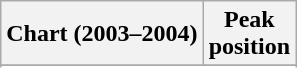<table class="wikitable sortable plainrowheaders" style="text-align:center">
<tr>
<th scope="col">Chart (2003–2004)</th>
<th scope="col">Peak<br>position</th>
</tr>
<tr>
</tr>
<tr>
</tr>
<tr>
</tr>
</table>
